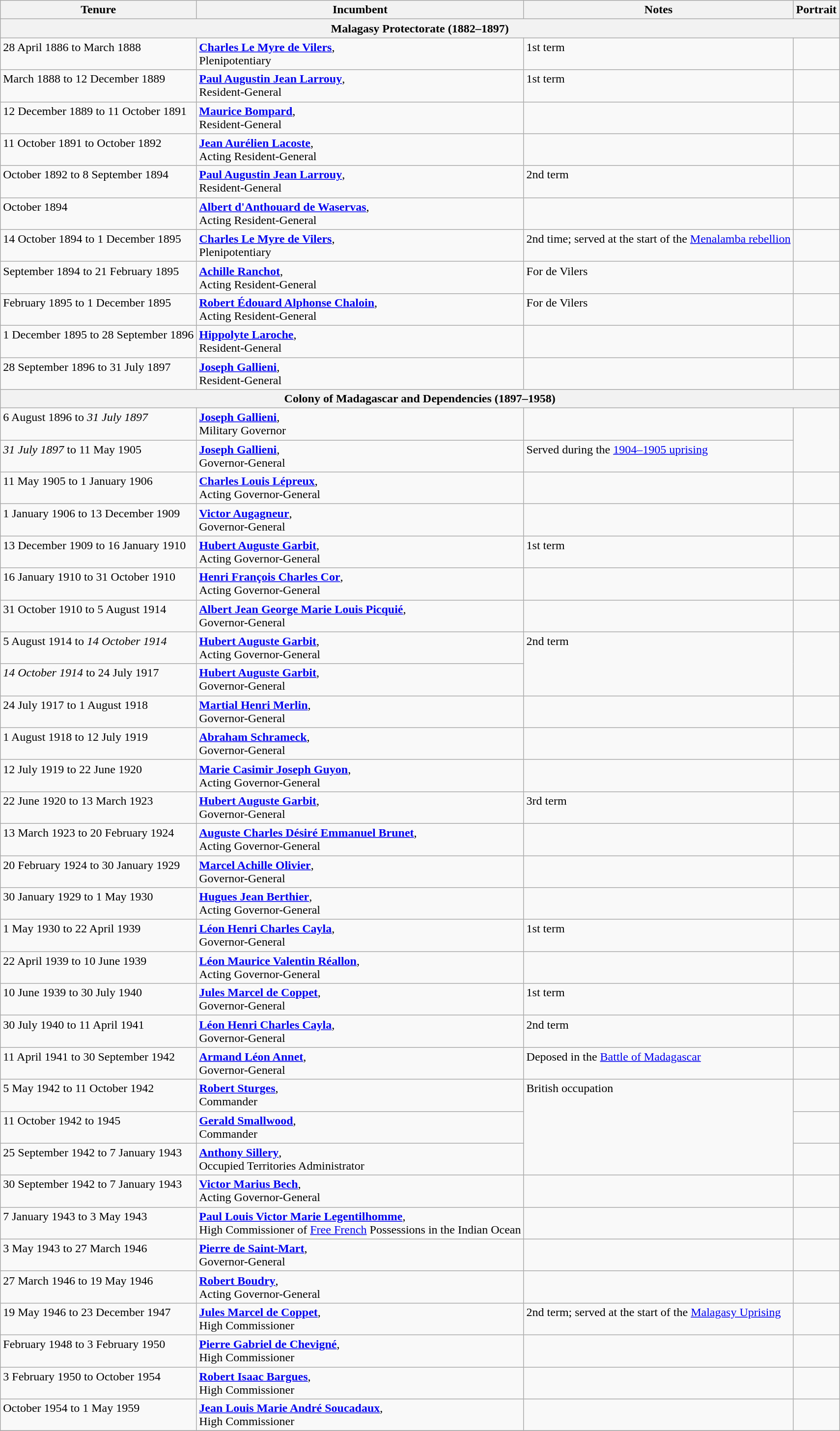<table class="wikitable">
<tr align=left>
<th>Tenure</th>
<th>Incumbent</th>
<th>Notes</th>
<th width=50px>Portrait</th>
</tr>
<tr>
<th colspan="4">Malagasy Protectorate (1882–1897)</th>
</tr>
<tr valign=top>
<td>28 April 1886 to March 1888</td>
<td><strong><a href='#'>Charles Le Myre de Vilers</a></strong>, <br>Plenipotentiary</td>
<td>1st term</td>
<td></td>
</tr>
<tr valign=top>
<td>March 1888 to 12 December 1889</td>
<td><strong><a href='#'>Paul Augustin Jean Larrouy</a></strong>, <br>Resident-General</td>
<td>1st term</td>
<td></td>
</tr>
<tr valign=top>
<td>12 December 1889 to 11 October 1891</td>
<td><strong><a href='#'>Maurice Bompard</a></strong>, <br>Resident-General</td>
<td></td>
<td></td>
</tr>
<tr valign=top>
<td>11 October 1891 to October 1892</td>
<td><strong><a href='#'>Jean Aurélien Lacoste</a></strong>, <br>Acting Resident-General</td>
<td></td>
<td></td>
</tr>
<tr valign=top>
<td>October 1892 to 8 September 1894</td>
<td><strong><a href='#'>Paul Augustin Jean Larrouy</a></strong>, <br>Resident-General</td>
<td>2nd term</td>
<td></td>
</tr>
<tr valign=top>
<td>October 1894</td>
<td><strong><a href='#'>Albert d'Anthouard de Waservas</a></strong>, <br>Acting Resident-General</td>
<td></td>
<td></td>
</tr>
<tr valign=top>
<td>14 October 1894 to 1 December 1895</td>
<td><strong><a href='#'>Charles Le Myre de Vilers</a></strong>, <br>Plenipotentiary</td>
<td>2nd time; served at the start of the <a href='#'>Menalamba rebellion</a></td>
<td></td>
</tr>
<tr valign=top>
<td>September 1894 to 21 February 1895</td>
<td><strong><a href='#'>Achille Ranchot</a></strong>, <br>Acting Resident-General</td>
<td>For de Vilers</td>
<td></td>
</tr>
<tr valign=top>
<td>February 1895 to 1 December 1895</td>
<td><strong><a href='#'>Robert Édouard Alphonse Chaloin</a></strong>, <br>Acting Resident-General</td>
<td>For de Vilers</td>
<td></td>
</tr>
<tr valign=top>
<td>1 December 1895 to 28 September 1896</td>
<td><strong><a href='#'>Hippolyte Laroche</a></strong>, <br>Resident-General</td>
<td></td>
<td></td>
</tr>
<tr valign=top>
<td>28 September 1896 to 31 July 1897</td>
<td><strong><a href='#'>Joseph Gallieni</a></strong>, <br>Resident-General</td>
<td></td>
<td></td>
</tr>
<tr>
<th colspan="4">Colony of Madagascar and Dependencies (1897–1958)</th>
</tr>
<tr valign=top>
<td>6 August 1896 to <em>31 July 1897</em></td>
<td><strong><a href='#'>Joseph Gallieni</a></strong>, <br>Military Governor</td>
<td></td>
<td rowspan="2"></td>
</tr>
<tr valign=top>
<td><em>31 July 1897</em> to 11 May 1905</td>
<td><strong><a href='#'>Joseph Gallieni</a></strong>, <br>Governor-General</td>
<td>Served during the <a href='#'>1904–1905 uprising</a></td>
</tr>
<tr valign=top>
<td>11 May 1905 to 1 January 1906</td>
<td><strong><a href='#'>Charles Louis Lépreux</a></strong>, <br>Acting Governor-General</td>
<td></td>
<td></td>
</tr>
<tr valign=top>
<td>1 January 1906 to 13 December 1909</td>
<td><strong><a href='#'>Victor Augagneur</a></strong>, <br>Governor-General</td>
<td></td>
<td></td>
</tr>
<tr valign=top>
<td>13 December 1909 to 16 January 1910</td>
<td><strong><a href='#'>Hubert Auguste Garbit</a></strong>, <br>Acting Governor-General</td>
<td>1st term</td>
<td></td>
</tr>
<tr valign=top>
<td>16 January 1910 to 31 October 1910</td>
<td><strong><a href='#'>Henri François Charles Cor</a></strong>, <br>Acting Governor-General</td>
<td></td>
<td></td>
</tr>
<tr valign=top>
<td>31 October 1910 to 5 August 1914</td>
<td><strong><a href='#'>Albert Jean George Marie Louis Picquié</a></strong>, <br>Governor-General</td>
<td></td>
<td></td>
</tr>
<tr valign=top>
<td>5 August 1914 to <em>14 October 1914</em></td>
<td><strong><a href='#'>Hubert Auguste Garbit</a></strong>, <br>Acting Governor-General</td>
<td rowspan="2">2nd term</td>
<td rowspan="2"></td>
</tr>
<tr valign=top>
<td><em>14 October 1914</em> to 24 July 1917</td>
<td><strong><a href='#'>Hubert Auguste Garbit</a></strong>, <br>Governor-General</td>
</tr>
<tr valign=top>
<td>24 July 1917 to 1 August 1918</td>
<td><strong><a href='#'>Martial Henri Merlin</a></strong>, <br>Governor-General</td>
<td></td>
<td></td>
</tr>
<tr valign=top>
<td>1 August 1918 to 12 July 1919</td>
<td><strong><a href='#'>Abraham Schrameck</a></strong>, <br>Governor-General</td>
<td></td>
<td></td>
</tr>
<tr valign=top>
<td>12 July 1919 to 22 June 1920</td>
<td><strong><a href='#'>Marie Casimir Joseph Guyon</a></strong>, <br>Acting Governor-General</td>
<td></td>
<td></td>
</tr>
<tr valign=top>
<td>22 June 1920 to 13 March 1923</td>
<td><strong><a href='#'>Hubert Auguste Garbit</a></strong>, <br>Governor-General</td>
<td>3rd term</td>
<td></td>
</tr>
<tr valign=top>
<td>13 March 1923 to 20 February 1924</td>
<td><strong><a href='#'>Auguste Charles Désiré Emmanuel Brunet</a></strong>, <br>Acting Governor-General</td>
<td></td>
<td></td>
</tr>
<tr valign=top>
<td>20 February 1924 to 30 January 1929</td>
<td><strong><a href='#'>Marcel Achille Olivier</a></strong>, <br>Governor-General</td>
<td></td>
<td></td>
</tr>
<tr valign=top>
<td>30 January 1929 to 1 May 1930</td>
<td><strong><a href='#'>Hugues Jean Berthier</a></strong>, <br>Acting Governor-General</td>
<td></td>
<td></td>
</tr>
<tr valign=top>
<td>1 May 1930 to 22 April 1939</td>
<td><strong><a href='#'>Léon Henri Charles Cayla</a></strong>, <br>Governor-General</td>
<td>1st term</td>
<td></td>
</tr>
<tr valign=top>
<td>22 April 1939 to 10 June 1939</td>
<td><strong><a href='#'>Léon Maurice Valentin Réallon</a></strong>, <br>Acting Governor-General</td>
<td></td>
<td></td>
</tr>
<tr valign=top>
<td>10 June 1939 to 30 July 1940</td>
<td><strong><a href='#'>Jules Marcel de Coppet</a></strong>, <br>Governor-General</td>
<td>1st term</td>
<td></td>
</tr>
<tr valign=top>
<td>30 July 1940 to 11 April 1941</td>
<td><strong><a href='#'>Léon Henri Charles Cayla</a></strong>, <br>Governor-General</td>
<td>2nd term</td>
<td></td>
</tr>
<tr valign=top>
<td>11 April 1941 to 30 September 1942</td>
<td><strong><a href='#'>Armand Léon Annet</a></strong>, <br>Governor-General</td>
<td>Deposed in the <a href='#'>Battle of Madagascar</a></td>
<td></td>
</tr>
<tr valign=top>
<td>5 May 1942 to 11 October 1942</td>
<td><strong><a href='#'>Robert Sturges</a></strong>, <br>Commander</td>
<td rowspan="3">British occupation</td>
<td></td>
</tr>
<tr valign=top>
<td>11 October 1942 to 1945</td>
<td><strong><a href='#'>Gerald Smallwood</a></strong>, <br>Commander</td>
<td></td>
</tr>
<tr valign=top>
<td>25 September 1942 to 7 January 1943</td>
<td><strong><a href='#'>Anthony Sillery</a></strong>, <br>Occupied Territories Administrator</td>
<td></td>
</tr>
<tr valign=top>
<td>30 September 1942 to 7 January 1943</td>
<td><strong><a href='#'>Victor Marius Bech</a></strong>, <br>Acting Governor-General</td>
<td></td>
<td></td>
</tr>
<tr valign=top>
<td>7 January 1943 to 3 May 1943</td>
<td><strong><a href='#'>Paul Louis Victor Marie Legentilhomme</a></strong>, <br>High Commissioner of <a href='#'>Free French</a> Possessions in the Indian Ocean</td>
<td></td>
<td></td>
</tr>
<tr valign=top>
<td>3 May 1943 to 27 March 1946</td>
<td><strong><a href='#'>Pierre de Saint-Mart</a></strong>, <br>Governor-General</td>
<td></td>
<td></td>
</tr>
<tr valign=top>
<td>27 March 1946 to 19 May 1946</td>
<td><strong><a href='#'>Robert Boudry</a></strong>, <br>Acting Governor-General</td>
<td></td>
<td></td>
</tr>
<tr valign=top>
<td>19 May 1946 to 23 December 1947</td>
<td><strong><a href='#'>Jules Marcel de Coppet</a></strong>, <br>High Commissioner</td>
<td>2nd term; served at the start of the <a href='#'>Malagasy Uprising</a></td>
<td></td>
</tr>
<tr valign=top>
<td>February 1948 to 3 February 1950</td>
<td><strong><a href='#'>Pierre Gabriel de Chevigné</a></strong>, <br>High Commissioner</td>
<td></td>
<td></td>
</tr>
<tr valign=top>
<td>3 February 1950 to October 1954</td>
<td><strong><a href='#'>Robert Isaac Bargues</a></strong>, <br>High Commissioner</td>
<td></td>
<td></td>
</tr>
<tr valign=top>
<td>October 1954 to 1 May 1959</td>
<td><strong><a href='#'>Jean Louis Marie André Soucadaux</a></strong>, <br>High Commissioner</td>
<td></td>
<td></td>
</tr>
<tr valign=top>
</tr>
</table>
